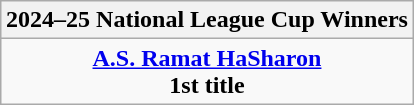<table class=wikitable style="text-align:center; margin:auto">
<tr>
<th>2024–25 National League Cup Winners</th>
</tr>
<tr>
<td><strong><a href='#'>A.S. Ramat HaSharon</a></strong> <br> <strong>1st title</strong></td>
</tr>
</table>
